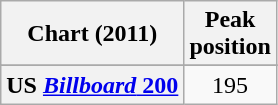<table class="wikitable sortable plainrowheaders">
<tr>
<th scope="col">Chart (2011)</th>
<th scope="col">Peak<br>position</th>
</tr>
<tr>
</tr>
<tr>
<th scope="row">US <a href='#'><em>Billboard</em> 200</a></th>
<td align="center">195</td>
</tr>
</table>
